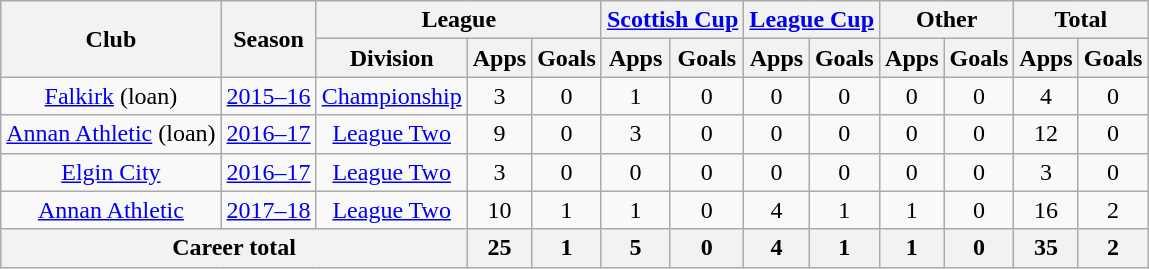<table class="wikitable" style="text-align: center">
<tr>
<th rowspan="2">Club</th>
<th rowspan="2">Season</th>
<th colspan="3">League</th>
<th colspan="2"><a href='#'>Scottish Cup</a></th>
<th colspan="2"><a href='#'>League Cup</a></th>
<th colspan="2">Other</th>
<th colspan="2">Total</th>
</tr>
<tr>
<th>Division</th>
<th>Apps</th>
<th>Goals</th>
<th>Apps</th>
<th>Goals</th>
<th>Apps</th>
<th>Goals</th>
<th>Apps</th>
<th>Goals</th>
<th>Apps</th>
<th>Goals</th>
</tr>
<tr>
<td><a href='#'>Falkirk</a> (loan)</td>
<td><a href='#'>2015–16</a></td>
<td><a href='#'>Championship</a></td>
<td>3</td>
<td>0</td>
<td>1</td>
<td>0</td>
<td>0</td>
<td>0</td>
<td>0</td>
<td>0</td>
<td>4</td>
<td>0</td>
</tr>
<tr>
<td><a href='#'>Annan Athletic</a> (loan)</td>
<td><a href='#'>2016–17</a></td>
<td><a href='#'>League Two</a></td>
<td>9</td>
<td>0</td>
<td>3</td>
<td>0</td>
<td>0</td>
<td>0</td>
<td>0</td>
<td>0</td>
<td>12</td>
<td>0</td>
</tr>
<tr>
<td><a href='#'>Elgin City</a></td>
<td><a href='#'>2016–17</a></td>
<td><a href='#'>League Two</a></td>
<td>3</td>
<td>0</td>
<td>0</td>
<td>0</td>
<td>0</td>
<td>0</td>
<td>0</td>
<td>0</td>
<td>3</td>
<td>0</td>
</tr>
<tr>
<td><a href='#'>Annan Athletic</a></td>
<td><a href='#'>2017–18</a></td>
<td><a href='#'>League Two</a></td>
<td>10</td>
<td>1</td>
<td>1</td>
<td>0</td>
<td>4</td>
<td>1</td>
<td>1</td>
<td>0</td>
<td>16</td>
<td>2</td>
</tr>
<tr>
<th colspan="3">Career total</th>
<th>25</th>
<th>1</th>
<th>5</th>
<th>0</th>
<th>4</th>
<th>1</th>
<th>1</th>
<th>0</th>
<th>35</th>
<th>2</th>
</tr>
</table>
